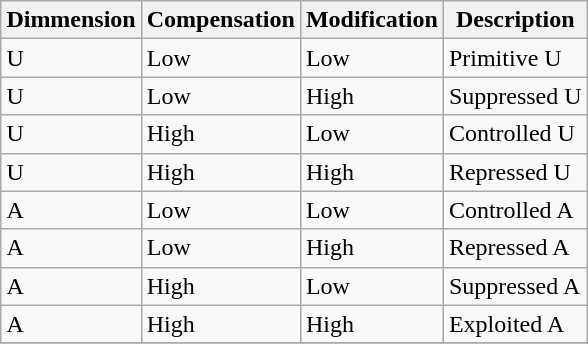<table class="wikitable mw-collapsible autocollapse" border=" none" style="margin-left: auto; margin-right: auto">
<tr>
<th rowspan=1>Dimmension</th>
<th colspan=1>Compensation</th>
<th colspan=1>Modification</th>
<th colspan=1>Description</th>
</tr>
<tr>
<td>U</td>
<td>Low</td>
<td>Low</td>
<td>Primitive U</td>
</tr>
<tr>
<td>U</td>
<td>Low</td>
<td>High</td>
<td>Suppressed U</td>
</tr>
<tr>
<td>U</td>
<td>High</td>
<td>Low</td>
<td>Controlled U</td>
</tr>
<tr>
<td>U</td>
<td>High</td>
<td>High</td>
<td>Repressed U</td>
</tr>
<tr>
<td>A</td>
<td>Low</td>
<td>Low</td>
<td>Controlled A</td>
</tr>
<tr>
<td>A</td>
<td>Low</td>
<td>High</td>
<td>Repressed A</td>
</tr>
<tr>
<td>A</td>
<td>High</td>
<td>Low</td>
<td>Suppressed A</td>
</tr>
<tr>
<td>A</td>
<td>High</td>
<td>High</td>
<td>Exploited A</td>
</tr>
<tr>
</tr>
</table>
